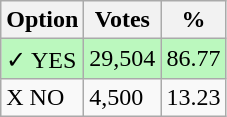<table class="wikitable">
<tr>
<th>Option</th>
<th>Votes</th>
<th>%</th>
</tr>
<tr>
<td style=background:#bbf8be>✓ YES</td>
<td style=background:#bbf8be>29,504</td>
<td style=background:#bbf8be>86.77</td>
</tr>
<tr>
<td>X NO</td>
<td>4,500</td>
<td>13.23</td>
</tr>
</table>
